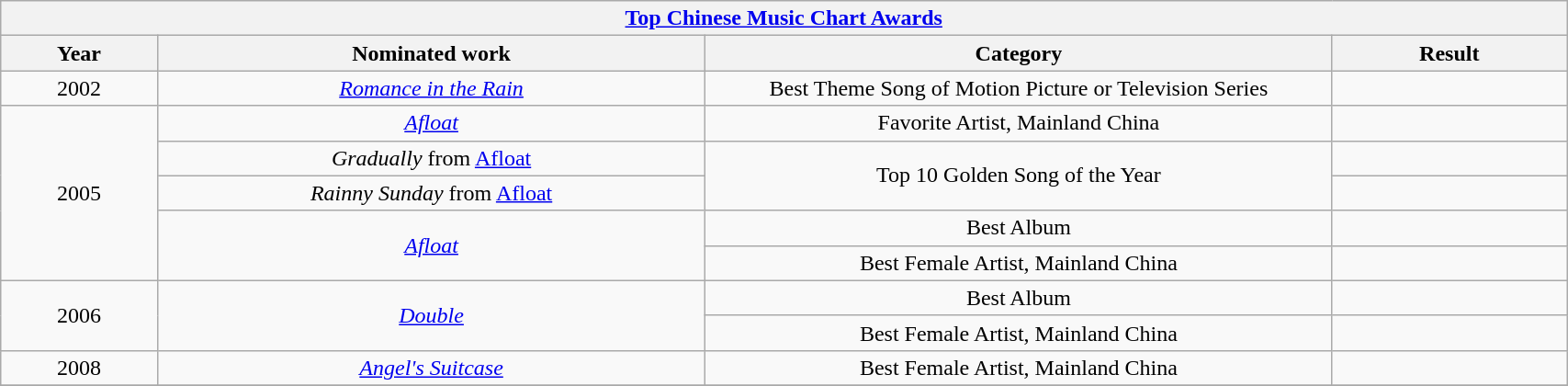<table width="90%" class="wikitable">
<tr>
<th colspan="4" align="center"><a href='#'>Top Chinese Music Chart Awards</a></th>
</tr>
<tr>
<th width="10%">Year</th>
<th width="35%">Nominated work</th>
<th width="40%">Category</th>
<th width="15%">Result</th>
</tr>
<tr>
<td align="center">2002</td>
<td align="center"><em><a href='#'>Romance in the Rain</a></em></td>
<td align="center">Best Theme Song of Motion Picture or Television Series</td>
<td></td>
</tr>
<tr>
<td align="center" rowspan=5>2005</td>
<td align="center"><em><a href='#'>Afloat</a></em></td>
<td align="center">Favorite Artist, Mainland China</td>
<td></td>
</tr>
<tr>
<td align="center"><em>Gradually</em> from <a href='#'>Afloat</a></td>
<td align="center" rowspan=2>Top 10 Golden Song of the Year</td>
<td></td>
</tr>
<tr>
<td align="center"><em>Rainny Sunday</em> from <a href='#'>Afloat</a></td>
<td></td>
</tr>
<tr>
<td align="center" rowspan=2><em><a href='#'>Afloat</a></em></td>
<td align="center">Best Album</td>
<td></td>
</tr>
<tr>
<td align="center">Best Female Artist, Mainland China</td>
<td></td>
</tr>
<tr>
<td align="center" rowspan=2>2006</td>
<td align="center" rowspan=2><em><a href='#'>Double</a></em></td>
<td align="center">Best Album</td>
<td></td>
</tr>
<tr>
<td align="center">Best Female Artist, Mainland China</td>
<td></td>
</tr>
<tr>
<td align="center">2008</td>
<td align="center"><em><a href='#'>Angel's Suitcase</a></em></td>
<td align="center">Best Female Artist, Mainland China</td>
<td></td>
</tr>
<tr>
</tr>
</table>
